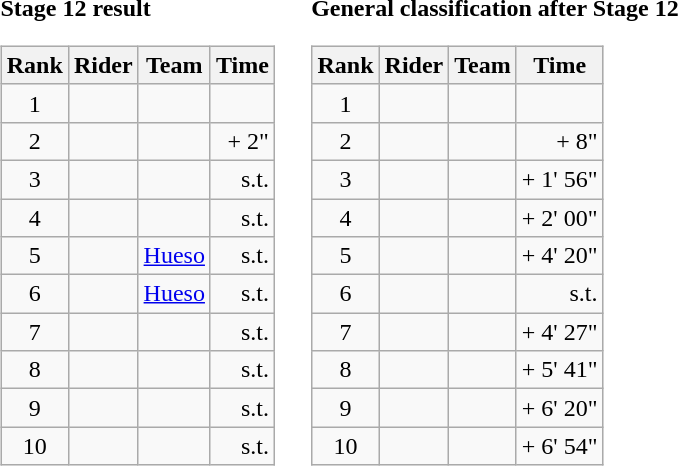<table>
<tr>
<td><strong>Stage 12 result</strong><br><table class="wikitable">
<tr>
<th scope="col">Rank</th>
<th scope="col">Rider</th>
<th scope="col">Team</th>
<th scope="col">Time</th>
</tr>
<tr>
<td style="text-align:center;">1</td>
<td></td>
<td></td>
<td style="text-align:right;"></td>
</tr>
<tr>
<td style="text-align:center;">2</td>
<td></td>
<td></td>
<td style="text-align:right;">+ 2"</td>
</tr>
<tr>
<td style="text-align:center;">3</td>
<td></td>
<td></td>
<td style="text-align:right;">s.t.</td>
</tr>
<tr>
<td style="text-align:center;">4</td>
<td></td>
<td></td>
<td style="text-align:right;">s.t.</td>
</tr>
<tr>
<td style="text-align:center;">5</td>
<td></td>
<td><a href='#'>Hueso</a></td>
<td style="text-align:right;">s.t.</td>
</tr>
<tr>
<td style="text-align:center;">6</td>
<td></td>
<td><a href='#'>Hueso</a></td>
<td style="text-align:right;">s.t.</td>
</tr>
<tr>
<td style="text-align:center;">7</td>
<td></td>
<td></td>
<td style="text-align:right;">s.t.</td>
</tr>
<tr>
<td style="text-align:center;">8</td>
<td></td>
<td></td>
<td style="text-align:right;">s.t.</td>
</tr>
<tr>
<td style="text-align:center;">9</td>
<td></td>
<td></td>
<td style="text-align:right;">s.t.</td>
</tr>
<tr>
<td style="text-align:center;">10</td>
<td></td>
<td></td>
<td style="text-align:right;">s.t.</td>
</tr>
</table>
</td>
<td></td>
<td><strong>General classification after Stage 12</strong><br><table class="wikitable">
<tr>
<th scope="col">Rank</th>
<th scope="col">Rider</th>
<th scope="col">Team</th>
<th scope="col">Time</th>
</tr>
<tr>
<td style="text-align:center;">1</td>
<td></td>
<td></td>
<td style="text-align:right;"></td>
</tr>
<tr>
<td style="text-align:center;">2</td>
<td></td>
<td></td>
<td style="text-align:right;">+ 8"</td>
</tr>
<tr>
<td style="text-align:center;">3</td>
<td></td>
<td></td>
<td style="text-align:right;">+ 1' 56"</td>
</tr>
<tr>
<td style="text-align:center;">4</td>
<td></td>
<td></td>
<td style="text-align:right;">+ 2' 00"</td>
</tr>
<tr>
<td style="text-align:center;">5</td>
<td></td>
<td></td>
<td style="text-align:right;">+ 4' 20"</td>
</tr>
<tr>
<td style="text-align:center;">6</td>
<td></td>
<td></td>
<td style="text-align:right;">s.t.</td>
</tr>
<tr>
<td style="text-align:center;">7</td>
<td></td>
<td></td>
<td style="text-align:right;">+ 4' 27"</td>
</tr>
<tr>
<td style="text-align:center;">8</td>
<td></td>
<td></td>
<td style="text-align:right;">+ 5' 41"</td>
</tr>
<tr>
<td style="text-align:center;">9</td>
<td></td>
<td></td>
<td style="text-align:right;">+ 6' 20"</td>
</tr>
<tr>
<td style="text-align:center;">10</td>
<td></td>
<td></td>
<td style="text-align:right;">+ 6' 54"</td>
</tr>
</table>
</td>
</tr>
</table>
